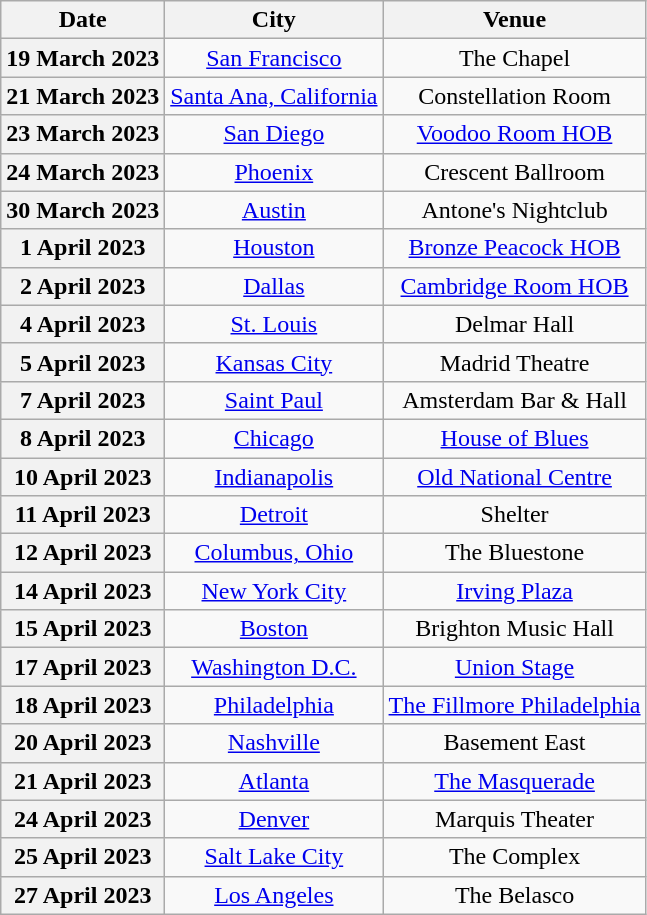<table class="wikitable plainrowheaders" style="text-align:center;">
<tr>
<th scope="col">Date</th>
<th scope="col">City</th>
<th scope="col">Venue</th>
</tr>
<tr>
<th scope="row">19 March 2023</th>
<td><a href='#'>San Francisco</a></td>
<td>The Chapel</td>
</tr>
<tr>
<th scope="row">21 March 2023</th>
<td><a href='#'>Santa Ana, California</a></td>
<td>Constellation Room</td>
</tr>
<tr>
<th scope="row">23 March 2023</th>
<td><a href='#'>San Diego</a></td>
<td><a href='#'>Voodoo Room HOB</a></td>
</tr>
<tr>
<th scope="row">24 March 2023</th>
<td><a href='#'>Phoenix</a></td>
<td>Crescent Ballroom</td>
</tr>
<tr>
<th scope="row">30 March 2023</th>
<td><a href='#'>Austin</a></td>
<td>Antone's Nightclub</td>
</tr>
<tr>
<th scope="row">1 April 2023</th>
<td><a href='#'>Houston</a></td>
<td><a href='#'>Bronze Peacock HOB</a></td>
</tr>
<tr>
<th scope="row">2 April 2023</th>
<td><a href='#'>Dallas</a></td>
<td><a href='#'>Cambridge Room HOB</a></td>
</tr>
<tr>
<th scope="row">4 April 2023</th>
<td><a href='#'>St. Louis</a></td>
<td>Delmar Hall</td>
</tr>
<tr>
<th scope="row">5 April 2023</th>
<td><a href='#'>Kansas City</a></td>
<td>Madrid Theatre</td>
</tr>
<tr>
<th scope="row">7 April 2023</th>
<td><a href='#'>Saint Paul</a></td>
<td>Amsterdam Bar & Hall</td>
</tr>
<tr>
<th scope="row">8 April 2023</th>
<td><a href='#'>Chicago</a></td>
<td><a href='#'>House of Blues</a></td>
</tr>
<tr>
<th scope="row">10 April 2023</th>
<td><a href='#'>Indianapolis</a></td>
<td><a href='#'>Old National Centre</a></td>
</tr>
<tr>
<th scope="row">11 April 2023</th>
<td><a href='#'>Detroit</a></td>
<td>Shelter</td>
</tr>
<tr>
<th scope="row">12 April 2023</th>
<td><a href='#'>Columbus, Ohio</a></td>
<td>The Bluestone</td>
</tr>
<tr>
<th scope="row">14 April 2023</th>
<td><a href='#'>New York City</a></td>
<td><a href='#'>Irving Plaza</a></td>
</tr>
<tr>
<th scope="row">15 April 2023</th>
<td><a href='#'>Boston</a></td>
<td>Brighton Music Hall</td>
</tr>
<tr>
<th scope="row">17 April 2023</th>
<td><a href='#'>Washington D.C.</a></td>
<td><a href='#'>Union Stage</a></td>
</tr>
<tr>
<th scope="row">18 April 2023</th>
<td><a href='#'>Philadelphia</a></td>
<td><a href='#'>The Fillmore Philadelphia</a></td>
</tr>
<tr>
<th scope="row">20 April 2023</th>
<td><a href='#'>Nashville</a></td>
<td>Basement East</td>
</tr>
<tr>
<th scope="row">21 April 2023</th>
<td><a href='#'>Atlanta</a></td>
<td><a href='#'>The Masquerade</a></td>
</tr>
<tr>
<th scope="row">24 April 2023</th>
<td><a href='#'>Denver</a></td>
<td>Marquis Theater</td>
</tr>
<tr>
<th scope="row">25 April 2023</th>
<td><a href='#'>Salt Lake City</a></td>
<td>The Complex</td>
</tr>
<tr>
<th scope="row">27 April 2023</th>
<td><a href='#'>Los Angeles</a></td>
<td>The Belasco</td>
</tr>
</table>
